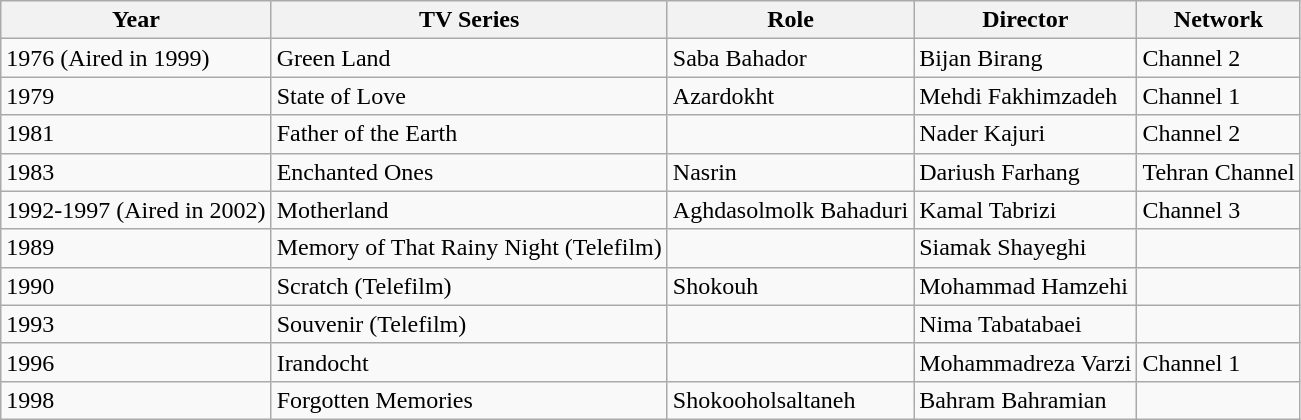<table class="wikitable">
<tr>
<th>Year</th>
<th>TV Series</th>
<th>Role</th>
<th>Director</th>
<th>Network</th>
</tr>
<tr>
<td>1976 (Aired in 1999)</td>
<td>Green Land</td>
<td>Saba Bahador</td>
<td>Bijan Birang</td>
<td>Channel 2</td>
</tr>
<tr>
<td>1979</td>
<td>State of Love</td>
<td>Azardokht</td>
<td>Mehdi Fakhimzadeh</td>
<td>Channel 1</td>
</tr>
<tr>
<td>1981</td>
<td>Father of the Earth</td>
<td></td>
<td>Nader Kajuri</td>
<td>Channel 2</td>
</tr>
<tr>
<td>1983</td>
<td>Enchanted Ones</td>
<td>Nasrin</td>
<td>Dariush Farhang</td>
<td>Tehran Channel</td>
</tr>
<tr>
<td>1992-1997 (Aired in 2002)</td>
<td>Motherland</td>
<td>Aghdasolmolk Bahaduri</td>
<td>Kamal Tabrizi</td>
<td>Channel 3</td>
</tr>
<tr>
<td>1989</td>
<td>Memory of That Rainy Night (Telefilm)</td>
<td></td>
<td>Siamak Shayeghi</td>
<td></td>
</tr>
<tr>
<td>1990</td>
<td>Scratch (Telefilm)</td>
<td>Shokouh</td>
<td>Mohammad Hamzehi</td>
<td></td>
</tr>
<tr>
<td>1993</td>
<td>Souvenir (Telefilm)</td>
<td></td>
<td>Nima Tabatabaei</td>
<td></td>
</tr>
<tr>
<td>1996</td>
<td>Irandocht</td>
<td></td>
<td>Mohammadreza Varzi</td>
<td>Channel 1</td>
</tr>
<tr>
<td>1998</td>
<td>Forgotten Memories</td>
<td>Shokooholsaltaneh</td>
<td>Bahram Bahramian</td>
</tr>
</table>
